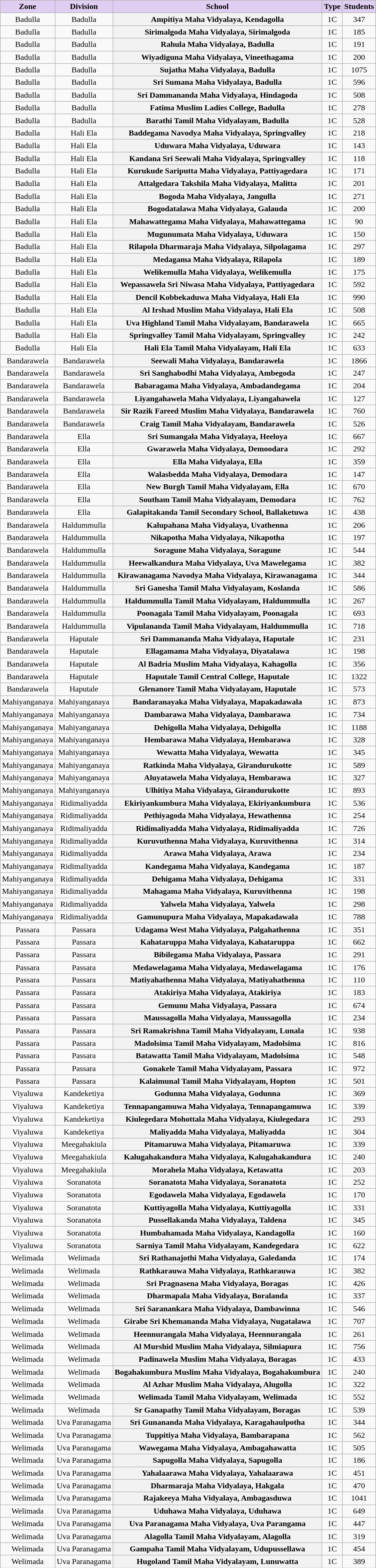<table class="wikitable sortable" style="text-align:center; font-size:100%">
<tr valign=bottom>
<th style="background-color:#E0CEF2;">Zone</th>
<th style="background-color:#E0CEF2;">Division</th>
<th style="background-color:#E0CEF2;">School</th>
<th style="background-color:#E0CEF2;">Type</th>
<th style="background-color:#E0CEF2;">Students</th>
</tr>
<tr>
<td>Badulla</td>
<td>Badulla</td>
<th>Ampitiya Maha Vidyalaya, Kendagolla</th>
<td>1C</td>
<td>347</td>
</tr>
<tr>
<td>Badulla</td>
<td>Badulla</td>
<th>Sirimalgoda Maha Vidyalaya, Sirimalgoda</th>
<td>1C</td>
<td>185</td>
</tr>
<tr>
<td>Badulla</td>
<td>Badulla</td>
<th>Rahula Maha Vidyalaya, Badulla</th>
<td>1C</td>
<td>191</td>
</tr>
<tr>
<td>Badulla</td>
<td>Badulla</td>
<th>Wiyadiguna Maha Vidyalaya, Vineethagama</th>
<td>1C</td>
<td>200</td>
</tr>
<tr>
<td>Badulla</td>
<td>Badulla</td>
<th>Sujatha Maha Vidyalaya, Badulla</th>
<td>1C</td>
<td>1075</td>
</tr>
<tr>
<td>Badulla</td>
<td>Badulla</td>
<th>Sri Sumana Maha Vidyalaya, Badulla</th>
<td>1C</td>
<td>596</td>
</tr>
<tr>
<td>Badulla</td>
<td>Badulla</td>
<th>Sri Dammananda Maha Vidyalaya, Hindagoda</th>
<td>1C</td>
<td>508</td>
</tr>
<tr>
<td>Badulla</td>
<td>Badulla</td>
<th>Fatima Muslim Ladies College, Badulla</th>
<td>1C</td>
<td>278</td>
</tr>
<tr>
<td>Badulla</td>
<td>Badulla</td>
<th>Barathi Tamil Maha Vidyalayam, Badulla</th>
<td>1C</td>
<td>528</td>
</tr>
<tr>
<td>Badulla</td>
<td>Hali Ela</td>
<th>Baddegama Navodya Maha Vidyalaya, Springvalley</th>
<td>1C</td>
<td>218</td>
</tr>
<tr>
<td>Badulla</td>
<td>Hali Ela</td>
<th>Uduwara Maha Vidyalaya, Uduwara</th>
<td>1C</td>
<td>143</td>
</tr>
<tr>
<td>Badulla</td>
<td>Hali Ela</td>
<th>Kandana Sri Seewali Maha Vidyalaya, Springvalley</th>
<td>1C</td>
<td>118</td>
</tr>
<tr>
<td>Badulla</td>
<td>Hali Ela</td>
<th>Kurukude Sariputta Maha Vidyalaya, Pattiyagedara</th>
<td>1C</td>
<td>171</td>
</tr>
<tr>
<td>Badulla</td>
<td>Hali Ela</td>
<th>Attalgedara Takshila Maha Vidyalaya, Malitta</th>
<td>1C</td>
<td>201</td>
</tr>
<tr>
<td>Badulla</td>
<td>Hali Ela</td>
<th>Bogoda Maha Vidyalaya, Jangulla</th>
<td>1C</td>
<td>271</td>
</tr>
<tr>
<td>Badulla</td>
<td>Hali Ela</td>
<th>Bogodatalawa Maha Vidyalaya, Galauda</th>
<td>1C</td>
<td>200</td>
</tr>
<tr>
<td>Badulla</td>
<td>Hali Ela</td>
<th>Mahawattegama Maha Vidyalaya, Mahawattegama</th>
<td>1C</td>
<td>90</td>
</tr>
<tr>
<td>Badulla</td>
<td>Hali Ela</td>
<th>Mugunumata Maha Vidyalaya, Uduwara</th>
<td>1C</td>
<td>150</td>
</tr>
<tr>
<td>Badulla</td>
<td>Hali Ela</td>
<th>Rilapola Dharmaraja Maha Vidyalaya, Silpolagama</th>
<td>1C</td>
<td>297</td>
</tr>
<tr>
<td>Badulla</td>
<td>Hali Ela</td>
<th>Medagama Maha Vidyalaya, Rilapola</th>
<td>1C</td>
<td>189</td>
</tr>
<tr>
<td>Badulla</td>
<td>Hali Ela</td>
<th>Welikemulla Maha Vidyalaya, Welikemulla</th>
<td>1C</td>
<td>175</td>
</tr>
<tr>
<td>Badulla</td>
<td>Hali Ela</td>
<th>Wepassawela Sri Niwasa Maha Vidyalaya, Pattiyagedara</th>
<td>1C</td>
<td>592</td>
</tr>
<tr>
<td>Badulla</td>
<td>Hali Ela</td>
<th>Dencil Kobbekaduwa Maha Vidyalaya, Hali Ela</th>
<td>1C</td>
<td>990</td>
</tr>
<tr>
<td>Badulla</td>
<td>Hali Ela</td>
<th>Al Irshad Muslim Maha Vidyalaya, Hali Ela</th>
<td>1C</td>
<td>508</td>
</tr>
<tr>
<td>Badulla</td>
<td>Hali Ela</td>
<th>Uva Highland Tamil Maha Vidyalayam, Bandarawela</th>
<td>1C</td>
<td>665</td>
</tr>
<tr>
<td>Badulla</td>
<td>Hali Ela</td>
<th>Springvalley Tamil Maha Vidyalayam, Springvalley</th>
<td>1C</td>
<td>242</td>
</tr>
<tr>
<td>Badulla</td>
<td>Hali Ela</td>
<th>Hali Ela Tamil Maha Vidyalayam, Hali Ela</th>
<td>1C</td>
<td>633</td>
</tr>
<tr>
<td>Bandarawela</td>
<td>Bandarawela</td>
<th>Seewali Maha Vidyalaya, Bandarawela</th>
<td>1C</td>
<td>1866</td>
</tr>
<tr>
<td>Bandarawela</td>
<td>Bandarawela</td>
<th>Sri Sanghabodhi Maha Vidyalaya, Ambegoda</th>
<td>1C</td>
<td>247</td>
</tr>
<tr>
<td>Bandarawela</td>
<td>Bandarawela</td>
<th>Babaragama Maha Vidyalaya, Ambadandegama</th>
<td>1C</td>
<td>204</td>
</tr>
<tr>
<td>Bandarawela</td>
<td>Bandarawela</td>
<th>Liyangahawela Maha Vidyalaya, Liyangahawela</th>
<td>1C</td>
<td>127</td>
</tr>
<tr>
<td>Bandarawela</td>
<td>Bandarawela</td>
<th>Sir Razik Fareed Muslim Maha Vidyalaya, Bandarawela</th>
<td>1C</td>
<td>760</td>
</tr>
<tr>
<td>Bandarawela</td>
<td>Bandarawela</td>
<th>Craig Tamil Maha Vidyalayam, Bandarawela</th>
<td>1C</td>
<td>526</td>
</tr>
<tr>
<td>Bandarawela</td>
<td>Ella</td>
<th>Sri Sumangala Maha Vidyalaya, Heeloya</th>
<td>1C</td>
<td>667</td>
</tr>
<tr>
<td>Bandarawela</td>
<td>Ella</td>
<th>Gwarawela Maha Vidyalaya, Demoodara</th>
<td>1C</td>
<td>292</td>
</tr>
<tr>
<td>Bandarawela</td>
<td>Ella</td>
<th>Ella Maha Vidyalaya, Ella</th>
<td>1C</td>
<td>359</td>
</tr>
<tr>
<td>Bandarawela</td>
<td>Ella</td>
<th>Walasbedda Maha Vidyalaya, Demodara</th>
<td>1C</td>
<td>147</td>
</tr>
<tr>
<td>Bandarawela</td>
<td>Ella</td>
<th>New Burgh Tamil Maha Vidyalayam, Ella</th>
<td>1C</td>
<td>670</td>
</tr>
<tr>
<td>Bandarawela</td>
<td>Ella</td>
<th>Southam Tamil Maha Vidyalayam, Demodara</th>
<td>1C</td>
<td>762</td>
</tr>
<tr>
<td>Bandarawela</td>
<td>Ella</td>
<th>Galapitakanda Tamil Secondary School, Ballaketuwa</th>
<td>1C</td>
<td>438</td>
</tr>
<tr>
<td>Bandarawela</td>
<td>Haldummulla</td>
<th>Kalupahana Maha Vidyalaya, Uvathenna</th>
<td>1C</td>
<td>206</td>
</tr>
<tr>
<td>Bandarawela</td>
<td>Haldummulla</td>
<th>Nikapotha Maha Vidyalaya, Nikapotha</th>
<td>1C</td>
<td>197</td>
</tr>
<tr>
<td>Bandarawela</td>
<td>Haldummulla</td>
<th>Soragune Maha Vidyalaya, Soragune</th>
<td>1C</td>
<td>544</td>
</tr>
<tr>
<td>Bandarawela</td>
<td>Haldummulla</td>
<th>Heewalkandura Maha Vidyalaya, Uva Mawelegama</th>
<td>1C</td>
<td>382</td>
</tr>
<tr>
<td>Bandarawela</td>
<td>Haldummulla</td>
<th>Kirawanagama Navodya Maha Vidyalaya, Kirawanagama</th>
<td>1C</td>
<td>344</td>
</tr>
<tr>
<td>Bandarawela</td>
<td>Haldummulla</td>
<th>Sri Ganesha Tamil Maha Vidyalayam, Koslanda</th>
<td>1C</td>
<td>586</td>
</tr>
<tr>
<td>Bandarawela</td>
<td>Haldummulla</td>
<th>Haldummulla Tamil Maha Vidyalayam, Haldummulla</th>
<td>1C</td>
<td>267</td>
</tr>
<tr>
<td>Bandarawela</td>
<td>Haldummulla</td>
<th>Poonagala Tamil Maha Vidyalayam, Poonagala</th>
<td>1C</td>
<td>693</td>
</tr>
<tr>
<td>Bandarawela</td>
<td>Haldummulla</td>
<th>Vipulananda Tamil Maha Vidyalayam, Haldummulla</th>
<td>1C</td>
<td>718</td>
</tr>
<tr>
<td>Bandarawela</td>
<td>Haputale</td>
<th>Sri Dammananda Maha Vidyalaya, Haputale</th>
<td>1C</td>
<td>231</td>
</tr>
<tr>
<td>Bandarawela</td>
<td>Haputale</td>
<th>Ellagamama Maha Vidyalaya, Diyatalawa</th>
<td>1C</td>
<td>198</td>
</tr>
<tr>
<td>Bandarawela</td>
<td>Haputale</td>
<th>Al Badria Muslim Maha Vidyalaya, Kahagolla</th>
<td>1C</td>
<td>356</td>
</tr>
<tr>
<td>Bandarawela</td>
<td>Haputale</td>
<th>Haputale Tamil Central College, Haputale</th>
<td>1C</td>
<td>1322</td>
</tr>
<tr>
<td>Bandarawela</td>
<td>Haputale</td>
<th>Glenanore Tamil Maha Vidyalayam, Haputale</th>
<td>1C</td>
<td>573</td>
</tr>
<tr>
<td>Mahiyanganaya</td>
<td>Mahiyanganaya</td>
<th>Bandaranayaka Maha Vidyalaya, Mapakadawala</th>
<td>1C</td>
<td>873</td>
</tr>
<tr>
<td>Mahiyanganaya</td>
<td>Mahiyanganaya</td>
<th>Dambarawa Maha Vidyalaya, Dambarawa</th>
<td>1C</td>
<td>734</td>
</tr>
<tr>
<td>Mahiyanganaya</td>
<td>Mahiyanganaya</td>
<th>Dehigolla Maha Vidyalaya, Dehigolla</th>
<td>1C</td>
<td>1188</td>
</tr>
<tr>
<td>Mahiyanganaya</td>
<td>Mahiyanganaya</td>
<th>Hembarawa Maha Vidyalaya, Hembarawa</th>
<td>1C</td>
<td>328</td>
</tr>
<tr>
<td>Mahiyanganaya</td>
<td>Mahiyanganaya</td>
<th>Wewatta Maha Vidyalaya, Wewatta</th>
<td>1C</td>
<td>345</td>
</tr>
<tr>
<td>Mahiyanganaya</td>
<td>Mahiyanganaya</td>
<th>Ratkinda Maha Vidyalaya, Girandurukotte</th>
<td>1C</td>
<td>589</td>
</tr>
<tr>
<td>Mahiyanganaya</td>
<td>Mahiyanganaya</td>
<th>Aluyatawela Maha Vidyalaya, Hembarawa</th>
<td>1C</td>
<td>327</td>
</tr>
<tr>
<td>Mahiyanganaya</td>
<td>Mahiyanganaya</td>
<th>Ulhitiya Maha Vidyalaya, Girandurukotte</th>
<td>1C</td>
<td>893</td>
</tr>
<tr>
<td>Mahiyanganaya</td>
<td>Ridimaliyadda</td>
<th>Ekiriyankumbura Maha Vidyalaya, Ekiriyankumbura</th>
<td>1C</td>
<td>536</td>
</tr>
<tr>
<td>Mahiyanganaya</td>
<td>Ridimaliyadda</td>
<th>Pethiyagoda Maha Vidyalaya, Hewathenna</th>
<td>1C</td>
<td>254</td>
</tr>
<tr>
<td>Mahiyanganaya</td>
<td>Ridimaliyadda</td>
<th>Ridimaliyadda Maha Vidyalaya, Ridimaliyadda</th>
<td>1C</td>
<td>726</td>
</tr>
<tr>
<td>Mahiyanganaya</td>
<td>Ridimaliyadda</td>
<th>Kuruvuthenna Maha Vidyalaya, Kuruvithenna</th>
<td>1C</td>
<td>314</td>
</tr>
<tr>
<td>Mahiyanganaya</td>
<td>Ridimaliyadda</td>
<th>Arawa Maha Vidyalaya, Arawa</th>
<td>1C</td>
<td>234</td>
</tr>
<tr>
<td>Mahiyanganaya</td>
<td>Ridimaliyadda</td>
<th>Kandegama Maha Vidyalaya, Kandegama</th>
<td>1C</td>
<td>187</td>
</tr>
<tr>
<td>Mahiyanganaya</td>
<td>Ridimaliyadda</td>
<th>Dehigama Maha Vidyalaya, Dehigama</th>
<td>1C</td>
<td>331</td>
</tr>
<tr>
<td>Mahiyanganaya</td>
<td>Ridimaliyadda</td>
<th>Mahagama Maha Vidyalaya, Kuruvithenna</th>
<td>1C</td>
<td>198</td>
</tr>
<tr>
<td>Mahiyanganaya</td>
<td>Ridimaliyadda</td>
<th>Yalwela Maha Vidyalaya, Yalwela</th>
<td>1C</td>
<td>298</td>
</tr>
<tr>
<td>Mahiyanganaya</td>
<td>Ridimaliyadda</td>
<th>Gamunupura Maha Vidyalaya, Mapakadawala</th>
<td>1C</td>
<td>788</td>
</tr>
<tr>
<td>Passara</td>
<td>Passara</td>
<th>Udagama West Maha Vidyalaya, Palgahathenna</th>
<td>1C</td>
<td>351</td>
</tr>
<tr>
<td>Passara</td>
<td>Passara</td>
<th>Kahataruppa Maha Vidyalaya, Kahataruppa</th>
<td>1C</td>
<td>662</td>
</tr>
<tr>
<td>Passara</td>
<td>Passara</td>
<th>Bibilegama Maha Vidyalaya, Passara</th>
<td>1C</td>
<td>291</td>
</tr>
<tr>
<td>Passara</td>
<td>Passara</td>
<th>Medawelagama Maha Vidyalaya, Medawelagama</th>
<td>1C</td>
<td>176</td>
</tr>
<tr>
<td>Passara</td>
<td>Passara</td>
<th>Matiyahathenna Maha Vidyalaya, Matiyahathenna</th>
<td>1C</td>
<td>110</td>
</tr>
<tr>
<td>Passara</td>
<td>Passara</td>
<th>Atakiriya Maha Vidyalaya, Atakiriya</th>
<td>1C</td>
<td>183</td>
</tr>
<tr>
<td>Passara</td>
<td>Passara</td>
<th>Gemunu Maha Vidyalaya, Passara</th>
<td>1C</td>
<td>674</td>
</tr>
<tr>
<td>Passara</td>
<td>Passara</td>
<th>Maussagolla Maha Vidyalaya, Maussagolla</th>
<td>1C</td>
<td>234</td>
</tr>
<tr>
<td>Passara</td>
<td>Passara</td>
<th>Sri Ramakrishna Tamil Maha Vidyalayam, Lunala</th>
<td>1C</td>
<td>938</td>
</tr>
<tr>
<td>Passara</td>
<td>Passara</td>
<th>Madolsima Tamil Maha Vidyalayam, Madolsima</th>
<td>1C</td>
<td>816</td>
</tr>
<tr>
<td>Passara</td>
<td>Passara</td>
<th>Batawatta Tamil Maha Vidyalayam, Madolsima</th>
<td>1C</td>
<td>548</td>
</tr>
<tr>
<td>Passara</td>
<td>Passara</td>
<th>Gonakele Tamil Maha Vidyalayam, Passara</th>
<td>1C</td>
<td>972</td>
</tr>
<tr>
<td>Passara</td>
<td>Passara</td>
<th>Kalaimunal Tamil Maha Vidyalayam, Hopton</th>
<td>1C</td>
<td>501</td>
</tr>
<tr>
<td>Viyaluwa</td>
<td>Kandeketiya</td>
<th>Godunna Maha Vidyalaya, Godunna</th>
<td>1C</td>
<td>369</td>
</tr>
<tr>
<td>Viyaluwa</td>
<td>Kandeketiya</td>
<th>Tennapangamuwa Maha Vidyalaya, Tennapangamuwa</th>
<td>1C</td>
<td>339</td>
</tr>
<tr>
<td>Viyaluwa</td>
<td>Kandeketiya</td>
<th>Kiulegedara Mohottala Maha Vidyalaya, Kiulegedara</th>
<td>1C</td>
<td>293</td>
</tr>
<tr>
<td>Viyaluwa</td>
<td>Kandeketiya</td>
<th>Maliyadda Maha Vidyalaya, Maliyadda</th>
<td>1C</td>
<td>304</td>
</tr>
<tr>
<td>Viyaluwa</td>
<td>Meegahakiula</td>
<th>Pitamaruwa Maha Vidyalaya, Pitamaruwa</th>
<td>1C</td>
<td>339</td>
</tr>
<tr>
<td>Viyaluwa</td>
<td>Meegahakiula</td>
<th>Kalugahakandura Maha Vidyalaya, Kalugahakandura</th>
<td>1C</td>
<td>240</td>
</tr>
<tr>
<td>Viyaluwa</td>
<td>Meegahakiula</td>
<th>Morahela Maha Vidyalaya, Ketawatta</th>
<td>1C</td>
<td>203</td>
</tr>
<tr>
<td>Viyaluwa</td>
<td>Soranatota</td>
<th>Soranatota Maha Vidyalaya, Soranatota</th>
<td>1C</td>
<td>252</td>
</tr>
<tr>
<td>Viyaluwa</td>
<td>Soranatota</td>
<th>Egodawela Maha Vidyalaya, Egodawela</th>
<td>1C</td>
<td>170</td>
</tr>
<tr>
<td>Viyaluwa</td>
<td>Soranatota</td>
<th>Kuttiyagolla Maha Vidyalaya, Kuttiyagolla</th>
<td>1C</td>
<td>331</td>
</tr>
<tr>
<td>Viyaluwa</td>
<td>Soranatota</td>
<th>Pussellakanda Maha Vidyalaya, Taldena</th>
<td>1C</td>
<td>345</td>
</tr>
<tr>
<td>Viyaluwa</td>
<td>Soranatota</td>
<th>Humbahamada Maha Vidyalaya, Kandagolla</th>
<td>1C</td>
<td>160</td>
</tr>
<tr>
<td>Viyaluwa</td>
<td>Soranatota</td>
<th>Sarniya Tamil Maha Vidyalayam, Kandegedara</th>
<td>1C</td>
<td>622</td>
</tr>
<tr>
<td>Welimada</td>
<td>Welimada</td>
<th>Sri Rathanajothi Maha Vidyalaya, Galedanda</th>
<td>1C</td>
<td>174</td>
</tr>
<tr>
<td>Welimada</td>
<td>Welimada</td>
<th>Rathkarauwa Maha Vidyalaya, Rathkarauwa</th>
<td>1C</td>
<td>382</td>
</tr>
<tr>
<td>Welimada</td>
<td>Welimada</td>
<th>Sri Pragnasena Maha Vidyalaya, Boragas</th>
<td>1C</td>
<td>426</td>
</tr>
<tr>
<td>Welimada</td>
<td>Welimada</td>
<th>Dharmapala Maha Vidyalaya, Boralanda</th>
<td>1C</td>
<td>337</td>
</tr>
<tr>
<td>Welimada</td>
<td>Welimada</td>
<th>Sri Saranankara Maha Vidyalaya, Dambawinna</th>
<td>1C</td>
<td>546</td>
</tr>
<tr>
<td>Welimada</td>
<td>Welimada</td>
<th>Girabe Sri Khemananda Maha Vidyalaya, Nugatalawa</th>
<td>1C</td>
<td>707</td>
</tr>
<tr>
<td>Welimada</td>
<td>Welimada</td>
<th>Heennurangala Maha Vidyalaya, Heennurangala</th>
<td>1C</td>
<td>261</td>
</tr>
<tr>
<td>Welimada</td>
<td>Welimada</td>
<th>Al Murshid Muslim Maha Vidyalaya, Silmiapura</th>
<td>1C</td>
<td>756</td>
</tr>
<tr>
<td>Welimada</td>
<td>Welimada</td>
<th>Padinawela Muslim Maha Vidyalaya, Boragas</th>
<td>1C</td>
<td>433</td>
</tr>
<tr>
<td>Welimada</td>
<td>Welimada</td>
<th>Bogahakumbura Muslim Maha Vidyalaya, Bogahakumbura</th>
<td>1C</td>
<td>240</td>
</tr>
<tr>
<td>Welimada</td>
<td>Welimada</td>
<th>Al Azhar Muslim Maha Vidyalaya, Alugolla</th>
<td>1C</td>
<td>322</td>
</tr>
<tr>
<td>Welimada</td>
<td>Welimada</td>
<th>Welimada Tamil Maha Vidyalayam, Welimada</th>
<td>1C</td>
<td>552</td>
</tr>
<tr>
<td>Welimada</td>
<td>Welimada</td>
<th>Sr Ganapathy Tamil Maha Vidyalayam, Boragas</th>
<td>1C</td>
<td>539</td>
</tr>
<tr>
<td>Welimada</td>
<td>Uva Paranagama</td>
<th>Sri Gunananda Maha Vidyalaya, Karagahaulpotha</th>
<td>1C</td>
<td>344</td>
</tr>
<tr>
<td>Welimada</td>
<td>Uva Paranagama</td>
<th>Tuppitiya Maha Vidyalaya, Bambarapana</th>
<td>1C</td>
<td>562</td>
</tr>
<tr>
<td>Welimada</td>
<td>Uva Paranagama</td>
<th>Wawegama Maha Vidyalaya, Ambagahawatta</th>
<td>1C</td>
<td>505</td>
</tr>
<tr>
<td>Welimada</td>
<td>Uva Paranagama</td>
<th>Sapugolla Maha Vidyalaya, Sapugolla</th>
<td>1C</td>
<td>186</td>
</tr>
<tr>
<td>Welimada</td>
<td>Uva Paranagama</td>
<th>Yahalaarawa Maha Vidyalaya, Yahalaarawa</th>
<td>1C</td>
<td>451</td>
</tr>
<tr>
<td>Welimada</td>
<td>Uva Paranagama</td>
<th>Dharmaraja Maha Vidyalaya, Hakgala</th>
<td>1C</td>
<td>470</td>
</tr>
<tr>
<td>Welimada</td>
<td>Uva Paranagama</td>
<th>Rajakeeya Maha Vidyalaya, Ambagasduwa</th>
<td>1C</td>
<td>1041</td>
</tr>
<tr>
<td>Welimada</td>
<td>Uva Paranagama</td>
<th>Uduhawa Maha Vidyalaya, Uduhawa</th>
<td>1C</td>
<td>649</td>
</tr>
<tr>
<td>Welimada</td>
<td>Uva Paranagama</td>
<th>Uva Paranagama Maha Vidyalaya, Uva Parangama</th>
<td>1C</td>
<td>447</td>
</tr>
<tr>
<td>Welimada</td>
<td>Uva Paranagama</td>
<th>Alagolla Tamil Maha Vidyalayam, Alagolla</th>
<td>1C</td>
<td>319</td>
</tr>
<tr>
<td>Welimada</td>
<td>Uva Paranagama</td>
<th>Gampaha Tamil Maha Vidyalayam, Udupussellawa</th>
<td>1C</td>
<td>454</td>
</tr>
<tr>
<td>Welimada</td>
<td>Uva Paranagama</td>
<th>Hugoland Tamil Maha Vidyalayam, Lunuwatta</th>
<td>1C</td>
<td>389</td>
</tr>
</table>
